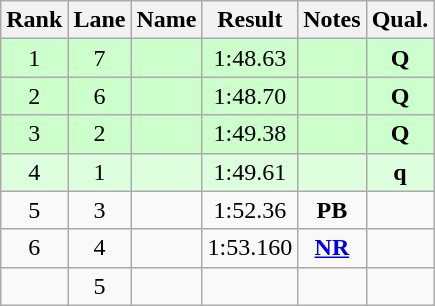<table class="wikitable sortable" style="text-align:center">
<tr>
<th>Rank</th>
<th>Lane</th>
<th>Name</th>
<th>Result</th>
<th>Notes</th>
<th>Qual.</th>
</tr>
<tr style="background:#cfc;">
<td>1</td>
<td>7</td>
<td align="left"></td>
<td>1:48.63</td>
<td></td>
<td><strong>Q</strong></td>
</tr>
<tr style="background:#cfc;">
<td>2</td>
<td>6</td>
<td align="left"></td>
<td>1:48.70</td>
<td></td>
<td><strong>Q</strong></td>
</tr>
<tr style="background:#cfc;">
<td>3</td>
<td>2</td>
<td align="left"></td>
<td>1:49.38</td>
<td></td>
<td><strong>Q</strong></td>
</tr>
<tr style="background:#dfd;">
<td>4</td>
<td>1</td>
<td align="left"></td>
<td>1:49.61</td>
<td></td>
<td><strong>q</strong></td>
</tr>
<tr>
<td>5</td>
<td>3</td>
<td align="left"></td>
<td>1:52.36</td>
<td><strong>PB</strong></td>
<td></td>
</tr>
<tr>
<td>6</td>
<td>4</td>
<td align="left"></td>
<td>1:53.160</td>
<td><strong><a href='#'>NR</a></strong></td>
<td></td>
</tr>
<tr>
<td></td>
<td>5</td>
<td align="left"></td>
<td></td>
<td></td>
<td></td>
</tr>
</table>
